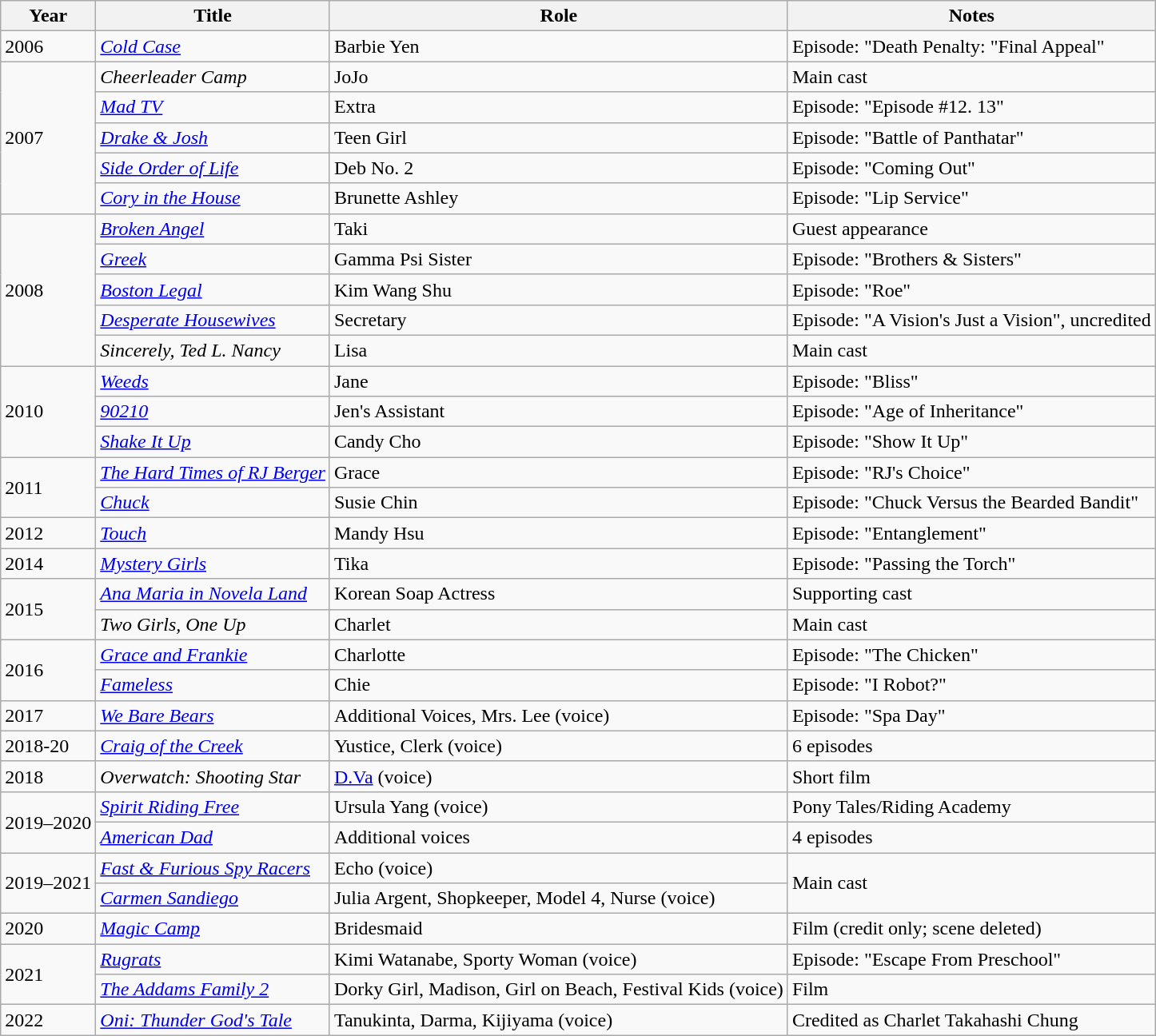<table class="wikitable sortable">
<tr>
<th>Year</th>
<th>Title</th>
<th>Role</th>
<th class="unsortable">Notes</th>
</tr>
<tr>
<td>2006</td>
<td><em><a href='#'>Cold Case</a></em></td>
<td>Barbie Yen</td>
<td>Episode: "Death Penalty: "Final Appeal"</td>
</tr>
<tr>
<td rowspan="5">2007</td>
<td><em>Cheerleader Camp</em></td>
<td>JoJo</td>
<td>Main cast</td>
</tr>
<tr>
<td><em><a href='#'>Mad TV</a></em></td>
<td>Extra</td>
<td>Episode: "Episode #12. 13"</td>
</tr>
<tr>
<td><em><a href='#'>Drake & Josh</a></em></td>
<td>Teen Girl</td>
<td>Episode: "Battle of Panthatar"</td>
</tr>
<tr>
<td><em><a href='#'>Side Order of Life</a></em></td>
<td>Deb No. 2</td>
<td>Episode: "Coming Out"</td>
</tr>
<tr>
<td><em><a href='#'>Cory in the House</a></em></td>
<td>Brunette Ashley</td>
<td>Episode: "Lip Service"</td>
</tr>
<tr>
<td rowspan="5">2008</td>
<td><em><a href='#'>Broken Angel</a></em></td>
<td>Taki</td>
<td>Guest appearance</td>
</tr>
<tr>
<td><em><a href='#'>Greek</a></em></td>
<td>Gamma Psi Sister</td>
<td>Episode: "Brothers & Sisters"</td>
</tr>
<tr>
<td><em><a href='#'>Boston Legal</a></em></td>
<td>Kim Wang Shu</td>
<td>Episode: "Roe"</td>
</tr>
<tr>
<td><em><a href='#'>Desperate Housewives</a></em></td>
<td>Secretary</td>
<td>Episode: "A Vision's Just a Vision", uncredited</td>
</tr>
<tr>
<td><em>Sincerely, Ted L. Nancy</em></td>
<td>Lisa</td>
<td>Main cast</td>
</tr>
<tr>
<td rowspan="3">2010</td>
<td><em><a href='#'>Weeds</a></em></td>
<td>Jane</td>
<td>Episode: "Bliss"</td>
</tr>
<tr>
<td><em><a href='#'>90210</a></em></td>
<td>Jen's Assistant</td>
<td>Episode: "Age of Inheritance"</td>
</tr>
<tr>
<td><em><a href='#'>Shake It Up</a></em></td>
<td>Candy Cho</td>
<td>Episode: "Show It Up"</td>
</tr>
<tr>
<td rowspan="2">2011</td>
<td><em><a href='#'>The Hard Times of RJ Berger</a></em></td>
<td>Grace</td>
<td>Episode: "RJ's Choice"</td>
</tr>
<tr>
<td><em><a href='#'>Chuck</a></em></td>
<td>Susie Chin</td>
<td>Episode: "Chuck Versus the Bearded Bandit"</td>
</tr>
<tr>
<td>2012</td>
<td><em><a href='#'>Touch</a></em></td>
<td>Mandy Hsu</td>
<td>Episode: "Entanglement"</td>
</tr>
<tr>
<td>2014</td>
<td><em><a href='#'>Mystery Girls</a></em></td>
<td>Tika</td>
<td>Episode: "Passing the Torch"</td>
</tr>
<tr>
<td rowspan="2">2015</td>
<td><em><a href='#'>Ana Maria in Novela Land</a></em></td>
<td>Korean Soap Actress</td>
<td>Supporting cast</td>
</tr>
<tr>
<td><em>Two Girls, One Up</em></td>
<td>Charlet</td>
<td>Main cast</td>
</tr>
<tr>
<td rowspan="2">2016</td>
<td><em><a href='#'>Grace and Frankie</a></em></td>
<td>Charlotte</td>
<td>Episode: "The Chicken"</td>
</tr>
<tr>
<td><em><a href='#'>Fameless</a></em></td>
<td>Chie</td>
<td>Episode: "I Robot?"</td>
</tr>
<tr>
<td>2017</td>
<td><em><a href='#'>We Bare Bears</a></em></td>
<td>Additional Voices, Mrs. Lee (voice)</td>
<td>Episode: "Spa Day"</td>
</tr>
<tr>
<td>2018-20</td>
<td><em><a href='#'>Craig of the Creek</a></em></td>
<td>Yustice, Clerk (voice)</td>
<td>6 episodes</td>
</tr>
<tr>
<td>2018</td>
<td><em>Overwatch: Shooting Star</em></td>
<td><a href='#'>D.Va</a> (voice)</td>
<td>Short film</td>
</tr>
<tr>
<td rowspan="2">2019–2020</td>
<td><em><a href='#'>Spirit Riding Free</a></em></td>
<td>Ursula Yang (voice)</td>
<td>Pony Tales/Riding Academy</td>
</tr>
<tr>
<td><em><a href='#'>American Dad</a></em></td>
<td>Additional voices</td>
<td>4 episodes</td>
</tr>
<tr>
<td rowspan="2">2019–2021</td>
<td><em><a href='#'>Fast & Furious Spy Racers</a></em></td>
<td>Echo (voice)</td>
<td rowspan="2">Main cast</td>
</tr>
<tr>
<td><em><a href='#'>Carmen Sandiego</a></em></td>
<td>Julia Argent, Shopkeeper, Model 4, Nurse (voice)</td>
</tr>
<tr>
<td>2020</td>
<td><em><a href='#'>Magic Camp</a></em></td>
<td>Bridesmaid</td>
<td>Film (credit only; scene deleted)</td>
</tr>
<tr>
<td rowspan="2">2021</td>
<td><em><a href='#'>Rugrats</a></em></td>
<td>Kimi Watanabe, Sporty Woman (voice)</td>
<td>Episode: "Escape From Preschool"</td>
</tr>
<tr>
<td><em><a href='#'>The Addams Family 2</a></em></td>
<td>Dorky Girl, Madison, Girl on Beach, Festival Kids (voice)</td>
<td>Film</td>
</tr>
<tr>
<td>2022</td>
<td><em><a href='#'>Oni: Thunder God's Tale</a></em></td>
<td>Tanukinta, Darma, Kijiyama (voice)</td>
<td>Credited as Charlet Takahashi Chung</td>
</tr>
</table>
